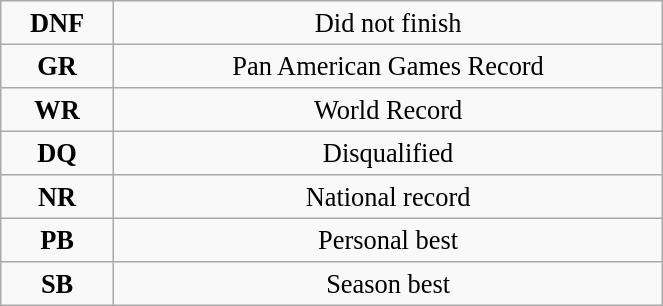<table class="wikitable" style=" text-align:center; font-size:110%;" width="35%">
<tr>
<td><strong>DNF</strong></td>
<td>Did not finish</td>
</tr>
<tr>
<td><strong>GR</strong></td>
<td>Pan American Games Record</td>
</tr>
<tr>
<td><strong>WR</strong></td>
<td>World Record</td>
</tr>
<tr>
<td><strong>DQ</strong></td>
<td>Disqualified</td>
</tr>
<tr>
<td><strong>NR</strong></td>
<td>National record</td>
</tr>
<tr>
<td><strong>PB</strong></td>
<td>Personal best</td>
</tr>
<tr>
<td><strong>SB</strong></td>
<td>Season best</td>
</tr>
</table>
